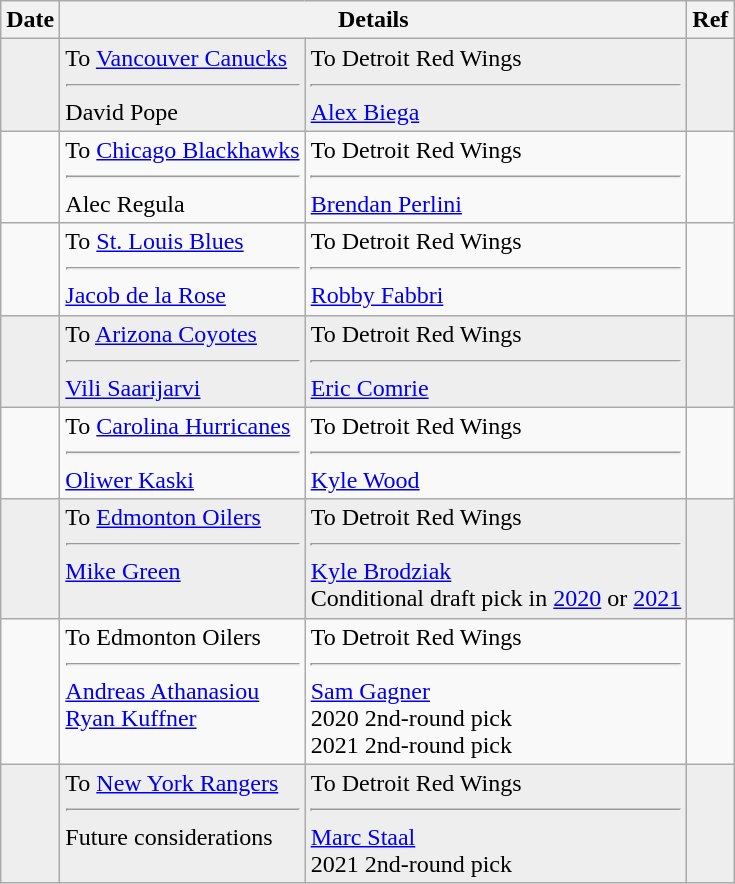<table class="wikitable">
<tr>
<th>Date</th>
<th colspan="2">Details</th>
<th>Ref</th>
</tr>
<tr style="background:#eee;">
<td></td>
<td valign="top">To <a href='#'>Vancouver Canucks</a><hr>David Pope</td>
<td valign="top">To Detroit Red Wings<hr><a href='#'>Alex Biega</a></td>
<td></td>
</tr>
<tr>
<td></td>
<td valign="top">To <a href='#'>Chicago Blackhawks</a><hr>Alec Regula</td>
<td valign="top">To Detroit Red Wings<hr><a href='#'>Brendan Perlini</a></td>
<td></td>
</tr>
<tr>
<td></td>
<td valign="top">To <a href='#'>St. Louis Blues</a><hr><a href='#'>Jacob de la Rose</a></td>
<td valign="top">To Detroit Red Wings<hr><a href='#'>Robby Fabbri</a></td>
<td></td>
</tr>
<tr style="background:#eee;">
<td></td>
<td valign="top">To <a href='#'>Arizona Coyotes</a><hr><a href='#'>Vili Saarijarvi</a></td>
<td valign="top">To Detroit Red Wings<hr><a href='#'>Eric Comrie</a></td>
<td></td>
</tr>
<tr>
<td></td>
<td valign="top">To <a href='#'>Carolina Hurricanes</a><hr><a href='#'>Oliwer Kaski</a></td>
<td valign="top">To Detroit Red Wings<hr><a href='#'>Kyle Wood</a></td>
<td></td>
</tr>
<tr style="background:#eee;">
<td></td>
<td valign="top">To <a href='#'>Edmonton Oilers</a><hr><a href='#'>Mike Green</a></td>
<td valign="top">To Detroit Red Wings<hr><a href='#'>Kyle Brodziak</a><br>Conditional draft pick in <a href='#'>2020</a> or <a href='#'>2021</a></td>
<td></td>
</tr>
<tr>
<td></td>
<td valign="top">To Edmonton Oilers<hr><a href='#'>Andreas Athanasiou</a><br><a href='#'>Ryan Kuffner</a></td>
<td valign="top">To Detroit Red Wings<hr><a href='#'>Sam Gagner</a><br>2020 2nd-round pick<br>2021 2nd-round pick</td>
<td></td>
</tr>
<tr style="background:#eee;">
<td></td>
<td valign="top">To <a href='#'>New York Rangers</a><hr>Future considerations</td>
<td valign="top">To Detroit Red Wings<hr><a href='#'>Marc Staal</a><br>2021 2nd-round pick</td>
<td></td>
</tr>
</table>
